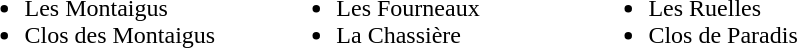<table border="0" width="50%">
<tr ---- valign="top">
<td width="33%"><br><ul><li>Les Montaigus</li><li>Clos des Montaigus</li></ul></td>
<td><br><ul><li>Les Fourneaux</li><li>La Chassière</li></ul></td>
<td><br><ul><li>Les Ruelles</li><li>Clos de Paradis</li></ul></td>
</tr>
</table>
